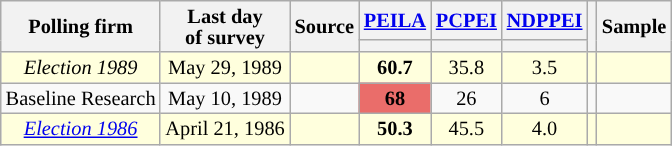<table class="wikitable sortable" style="text-align:center;font-size:85%;line-height:14px;" align="center">
<tr>
<th rowspan="2">Polling firm</th>
<th rowspan="2">Last day <br>of survey</th>
<th rowspan="2">Source</th>
<th class="unsortable" style="width:40px;"><a href='#'>PEILA</a></th>
<th class="unsortable" style="width:40px;"><a href='#'>PCPEI</a></th>
<th class="unsortable" style="width:40px;"><a href='#'>NDPPEI</a></th>
<th rowspan="2"></th>
<th rowspan="2">Sample</th>
</tr>
<tr style="line-height:5px;">
<th style="background:"></th>
<th style="background:"></th>
<th style="background:"></th>
</tr>
<tr>
<td style="background:#ffd;"><em>Election 1989</em></td>
<td style="background:#ffd;">May 29, 1989</td>
<td style="background:#ffd;"></td>
<td style="background:#ffd;"><strong>60.7</strong></td>
<td style="background:#ffd;">35.8</td>
<td style="background:#ffd;">3.5</td>
<td style="background:#ffd;"></td>
<td style="background:#ffd;"></td>
</tr>
<tr>
<td>Baseline Research</td>
<td>May 10, 1989</td>
<td></td>
<td style="background:#EA6D6A"><strong>68</strong></td>
<td>26</td>
<td>6</td>
<td></td>
<td></td>
</tr>
<tr>
<td style="background:#ffd;"><em><a href='#'>Election 1986</a></em></td>
<td style="background:#ffd;">April 21, 1986</td>
<td style="background:#ffd;"></td>
<td style="background:#ffd;"><strong>50.3</strong></td>
<td style="background:#ffd;">45.5</td>
<td style="background:#ffd;">4.0</td>
<td style="background:#ffd;"></td>
<td style="background:#ffd;"></td>
</tr>
</table>
